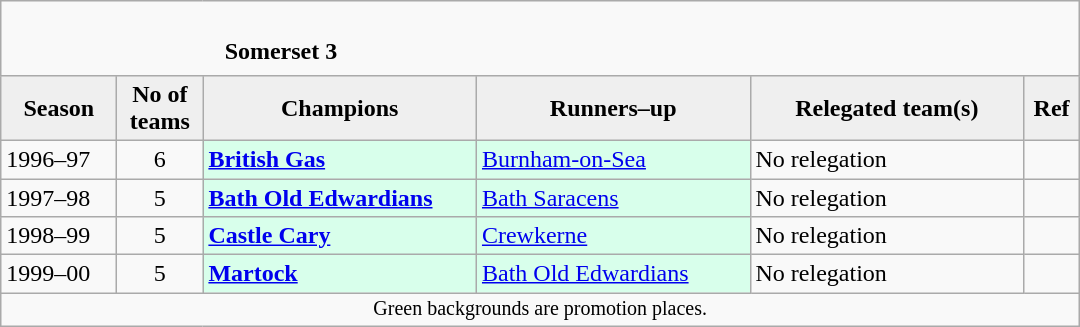<table class="wikitable" style="text-align: left;">
<tr>
<td colspan="11" cellpadding="0" cellspacing="0"><br><table border="0" style="width:100%;" cellpadding="0" cellspacing="0">
<tr>
<td style="width:20%; border:0;"></td>
<td style="border:0;"><strong>Somerset 3</strong></td>
<td style="width:20%; border:0;"></td>
</tr>
</table>
</td>
</tr>
<tr>
<th style="background:#efefef; width:70px;">Season</th>
<th style="background:#efefef; width:50px;">No of teams</th>
<th style="background:#efefef; width:175px;">Champions</th>
<th style="background:#efefef; width:175px;">Runners–up</th>
<th style="background:#efefef; width:175px;">Relegated team(s)</th>
<th style="background:#efefef; width:30px;">Ref</th>
</tr>
<tr align=left>
<td>1996–97</td>
<td style="text-align: center;">6</td>
<td style="background:#d8ffeb;"><strong><a href='#'>British Gas</a></strong></td>
<td style="background:#d8ffeb;"><a href='#'>Burnham-on-Sea</a></td>
<td>No relegation</td>
<td></td>
</tr>
<tr>
<td>1997–98</td>
<td style="text-align: center;">5</td>
<td style="background:#d8ffeb;"><strong><a href='#'>Bath Old Edwardians</a></strong></td>
<td style="background:#d8ffeb;"><a href='#'>Bath Saracens</a></td>
<td>No relegation</td>
<td></td>
</tr>
<tr>
<td>1998–99</td>
<td style="text-align: center;">5</td>
<td style="background:#d8ffeb;"><strong><a href='#'>Castle Cary</a></strong></td>
<td style="background:#d8ffeb;"><a href='#'>Crewkerne</a></td>
<td>No relegation</td>
<td></td>
</tr>
<tr>
<td>1999–00</td>
<td style="text-align: center;">5</td>
<td style="background:#d8ffeb;"><strong><a href='#'>Martock</a></strong></td>
<td style="background:#d8ffeb;"><a href='#'>Bath Old Edwardians</a></td>
<td>No relegation</td>
<td></td>
</tr>
<tr>
<td colspan="15"  style="border:0; font-size:smaller; text-align:center;">Green backgrounds are promotion places.</td>
</tr>
</table>
